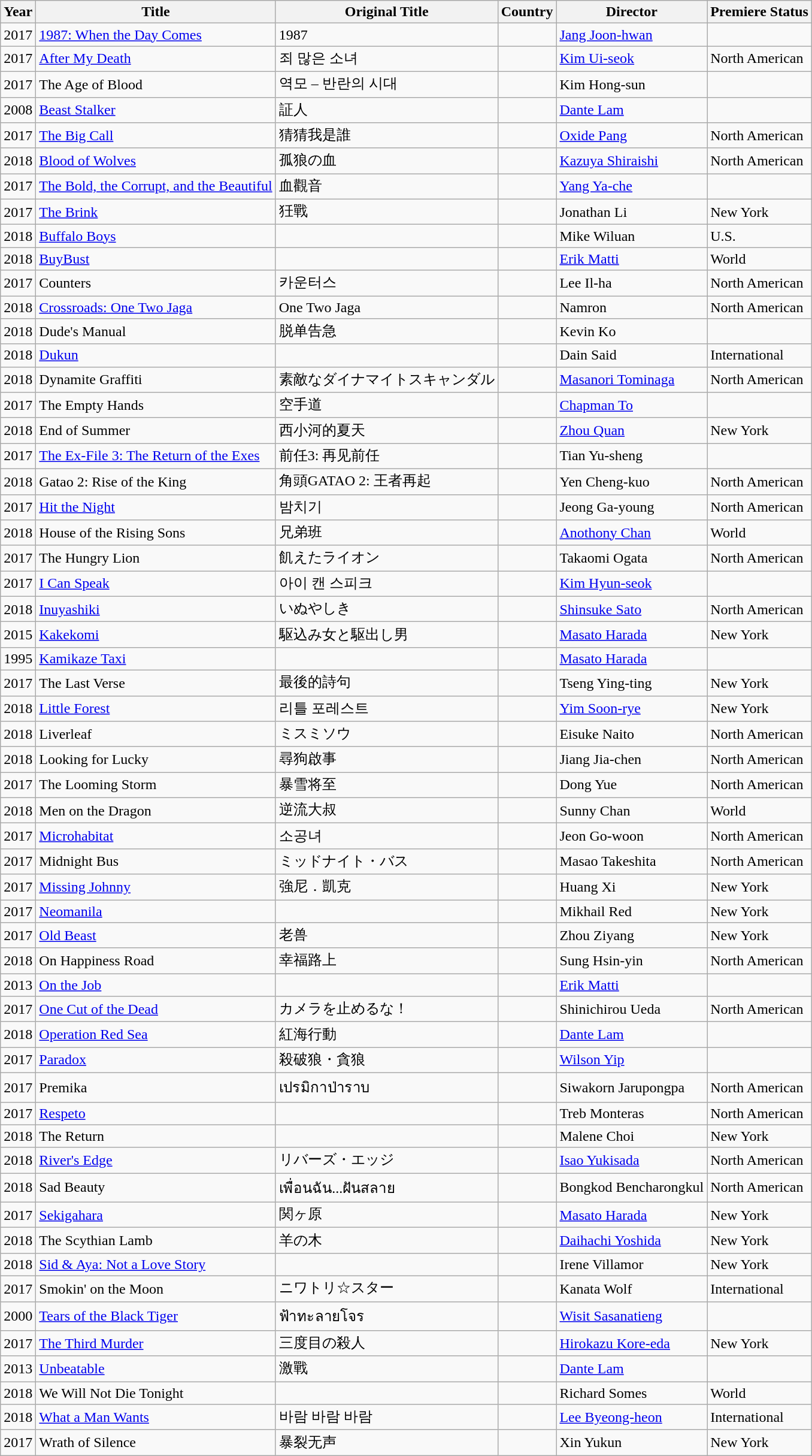<table class="wikitable">
<tr>
<th>Year</th>
<th>Title</th>
<th>Original Title</th>
<th>Country</th>
<th>Director</th>
<th>Premiere Status</th>
</tr>
<tr>
<td>2017</td>
<td><a href='#'>1987: When the Day Comes</a></td>
<td>1987</td>
<td></td>
<td><a href='#'>Jang Joon-hwan</a></td>
<td></td>
</tr>
<tr>
<td>2017</td>
<td><a href='#'>After My Death</a></td>
<td>죄 많은 소녀</td>
<td></td>
<td><a href='#'>Kim Ui-seok</a></td>
<td>North American</td>
</tr>
<tr>
<td>2017</td>
<td>The Age of Blood</td>
<td>역모 – 반란의 시대</td>
<td></td>
<td>Kim Hong-sun</td>
<td></td>
</tr>
<tr>
<td>2008</td>
<td><a href='#'>Beast Stalker</a></td>
<td>証人</td>
<td></td>
<td><a href='#'>Dante Lam</a></td>
<td></td>
</tr>
<tr>
<td>2017</td>
<td><a href='#'>The Big Call</a></td>
<td>猜猜我是誰</td>
<td></td>
<td><a href='#'>Oxide Pang</a></td>
<td>North American</td>
</tr>
<tr>
<td>2018</td>
<td><a href='#'>Blood of Wolves</a></td>
<td>孤狼の血</td>
<td></td>
<td><a href='#'>Kazuya Shiraishi</a></td>
<td>North American</td>
</tr>
<tr>
<td>2017</td>
<td><a href='#'>The Bold, the Corrupt, and the Beautiful</a></td>
<td>血觀音</td>
<td></td>
<td><a href='#'>Yang Ya-che</a></td>
<td></td>
</tr>
<tr>
<td>2017</td>
<td><a href='#'>The Brink</a></td>
<td>狅戰</td>
<td></td>
<td>Jonathan Li</td>
<td>New York</td>
</tr>
<tr>
<td>2018</td>
<td><a href='#'>Buffalo Boys</a></td>
<td></td>
<td> </td>
<td>Mike Wiluan</td>
<td>U.S.</td>
</tr>
<tr>
<td>2018</td>
<td><a href='#'>BuyBust</a></td>
<td></td>
<td></td>
<td><a href='#'>Erik Matti</a></td>
<td>World</td>
</tr>
<tr>
<td>2017</td>
<td>Counters</td>
<td>카운터스</td>
<td></td>
<td>Lee Il-ha</td>
<td>North American</td>
</tr>
<tr>
<td>2018</td>
<td><a href='#'>Crossroads: One Two Jaga</a></td>
<td>One Two Jaga</td>
<td></td>
<td>Namron</td>
<td>North American</td>
</tr>
<tr>
<td>2018</td>
<td>Dude's Manual</td>
<td>脱单告急</td>
<td></td>
<td>Kevin Ko</td>
<td></td>
</tr>
<tr>
<td>2018</td>
<td><a href='#'>Dukun</a></td>
<td></td>
<td></td>
<td>Dain Said</td>
<td>International</td>
</tr>
<tr>
<td>2018</td>
<td>Dynamite Graffiti</td>
<td>素敵なダイナマイトスキャンダル</td>
<td></td>
<td><a href='#'>Masanori Tominaga</a></td>
<td>North American</td>
</tr>
<tr>
<td>2017</td>
<td>The Empty Hands</td>
<td>空手道</td>
<td></td>
<td><a href='#'>Chapman To</a></td>
<td></td>
</tr>
<tr>
<td>2018</td>
<td>End of Summer</td>
<td>西小河的夏天</td>
<td></td>
<td><a href='#'>Zhou Quan</a></td>
<td>New York</td>
</tr>
<tr>
<td>2017</td>
<td><a href='#'>The Ex-File 3: The Return of the Exes</a></td>
<td>前任3: 再见前任</td>
<td></td>
<td>Tian Yu-sheng</td>
<td></td>
</tr>
<tr>
<td>2018</td>
<td>Gatao 2: Rise of the King</td>
<td>角頭GATAO 2: 王者再起</td>
<td></td>
<td>Yen Cheng-kuo</td>
<td>North American</td>
</tr>
<tr>
<td>2017</td>
<td><a href='#'>Hit the Night</a></td>
<td>밤치기</td>
<td></td>
<td>Jeong Ga-young</td>
<td>North American</td>
</tr>
<tr>
<td>2018</td>
<td>House of the Rising Sons</td>
<td>兄弟班</td>
<td></td>
<td><a href='#'>Anothony Chan</a></td>
<td>World</td>
</tr>
<tr>
<td>2017</td>
<td>The Hungry Lion</td>
<td>飢えたライオン</td>
<td></td>
<td>Takaomi Ogata</td>
<td>North American</td>
</tr>
<tr>
<td>2017</td>
<td><a href='#'>I Can Speak</a></td>
<td>아이 캔 스피크</td>
<td></td>
<td><a href='#'>Kim Hyun-seok</a></td>
<td></td>
</tr>
<tr>
<td>2018</td>
<td><a href='#'>Inuyashiki</a></td>
<td>いぬやしき</td>
<td></td>
<td><a href='#'>Shinsuke Sato</a></td>
<td>North American</td>
</tr>
<tr>
<td>2015</td>
<td><a href='#'>Kakekomi</a></td>
<td>駆込み女と駆出し男</td>
<td></td>
<td><a href='#'>Masato Harada</a></td>
<td>New York</td>
</tr>
<tr>
<td>1995</td>
<td><a href='#'>Kamikaze Taxi</a></td>
<td></td>
<td></td>
<td><a href='#'>Masato Harada</a></td>
<td></td>
</tr>
<tr>
<td>2017</td>
<td>The Last Verse</td>
<td>最後的詩句</td>
<td></td>
<td>Tseng Ying-ting</td>
<td>New York</td>
</tr>
<tr>
<td>2018</td>
<td><a href='#'>Little Forest</a></td>
<td>리틀 포레스트</td>
<td></td>
<td><a href='#'>Yim Soon-rye</a></td>
<td>New York</td>
</tr>
<tr>
<td>2018</td>
<td>Liverleaf</td>
<td>ミスミソウ</td>
<td></td>
<td>Eisuke Naito</td>
<td>North American</td>
</tr>
<tr>
<td>2018</td>
<td>Looking for Lucky</td>
<td>尋狗啟事</td>
<td></td>
<td>Jiang Jia-chen</td>
<td>North American</td>
</tr>
<tr>
<td>2017</td>
<td>The Looming Storm</td>
<td>暴雪将至</td>
<td></td>
<td>Dong Yue</td>
<td>North American</td>
</tr>
<tr>
<td>2018</td>
<td>Men on the Dragon</td>
<td>逆流大叔</td>
<td></td>
<td>Sunny Chan</td>
<td>World</td>
</tr>
<tr>
<td>2017</td>
<td><a href='#'>Microhabitat</a></td>
<td>소공녀</td>
<td></td>
<td>Jeon Go-woon</td>
<td>North American</td>
</tr>
<tr>
<td>2017</td>
<td>Midnight Bus</td>
<td>ミッドナイト・バス</td>
<td></td>
<td>Masao Takeshita</td>
<td>North American</td>
</tr>
<tr>
<td>2017</td>
<td><a href='#'>Missing Johnny</a></td>
<td>強尼．凱克</td>
<td></td>
<td>Huang Xi</td>
<td>New York</td>
</tr>
<tr>
<td>2017</td>
<td><a href='#'>Neomanila</a></td>
<td></td>
<td></td>
<td>Mikhail Red</td>
<td>New York</td>
</tr>
<tr>
<td>2017</td>
<td><a href='#'>Old Beast</a></td>
<td>老兽</td>
<td></td>
<td>Zhou Ziyang</td>
<td>New York</td>
</tr>
<tr>
<td>2018</td>
<td>On Happiness Road</td>
<td>幸福路上</td>
<td></td>
<td>Sung Hsin-yin</td>
<td>North American</td>
</tr>
<tr>
<td>2013</td>
<td><a href='#'>On the Job</a></td>
<td></td>
<td></td>
<td><a href='#'>Erik Matti</a></td>
<td></td>
</tr>
<tr>
<td>2017</td>
<td><a href='#'>One Cut of the Dead</a></td>
<td>カメラを止めるな！</td>
<td></td>
<td>Shinichirou Ueda</td>
<td>North American</td>
</tr>
<tr>
<td>2018</td>
<td><a href='#'>Operation Red Sea</a></td>
<td>紅海行動</td>
<td></td>
<td><a href='#'>Dante Lam</a></td>
<td></td>
</tr>
<tr>
<td>2017</td>
<td><a href='#'>Paradox</a></td>
<td>殺破狼・貪狼</td>
<td></td>
<td><a href='#'>Wilson Yip</a></td>
<td></td>
</tr>
<tr>
<td>2017</td>
<td>Premika</td>
<td>เปรมิกาป่าราบ</td>
<td></td>
<td>Siwakorn Jarupongpa</td>
<td>North American</td>
</tr>
<tr>
<td>2017</td>
<td><a href='#'>Respeto</a></td>
<td></td>
<td></td>
<td>Treb Monteras</td>
<td>North American</td>
</tr>
<tr>
<td>2018</td>
<td>The Return</td>
<td></td>
<td> </td>
<td>Malene Choi</td>
<td>New York</td>
</tr>
<tr>
<td>2018</td>
<td><a href='#'>River's Edge</a></td>
<td>リバーズ・エッジ</td>
<td></td>
<td><a href='#'>Isao Yukisada</a></td>
<td>North American</td>
</tr>
<tr>
<td>2018</td>
<td>Sad Beauty</td>
<td>เพื่อนฉัน...ฝันสลาย</td>
<td></td>
<td>Bongkod Bencharongkul</td>
<td>North American</td>
</tr>
<tr>
<td>2017</td>
<td><a href='#'>Sekigahara</a></td>
<td>関ヶ原</td>
<td></td>
<td><a href='#'>Masato Harada</a></td>
<td>New York</td>
</tr>
<tr>
<td>2018</td>
<td>The Scythian Lamb</td>
<td>羊の木</td>
<td></td>
<td><a href='#'>Daihachi Yoshida</a></td>
<td>New York</td>
</tr>
<tr>
<td>2018</td>
<td><a href='#'>Sid & Aya: Not a Love Story</a></td>
<td></td>
<td></td>
<td>Irene Villamor</td>
<td>New York</td>
</tr>
<tr>
<td>2017</td>
<td>Smokin' on the Moon</td>
<td>ニワトリ☆スター</td>
<td></td>
<td>Kanata Wolf</td>
<td>International</td>
</tr>
<tr>
<td>2000</td>
<td><a href='#'>Tears of the Black Tiger</a></td>
<td>ฟ้าทะลายโจร</td>
<td></td>
<td><a href='#'>Wisit Sasanatieng</a></td>
<td></td>
</tr>
<tr>
<td>2017</td>
<td><a href='#'>The Third Murder</a></td>
<td>三度目の殺人</td>
<td></td>
<td><a href='#'>Hirokazu Kore-eda</a></td>
<td>New York</td>
</tr>
<tr>
<td>2013</td>
<td><a href='#'>Unbeatable</a></td>
<td>激戰</td>
<td> </td>
<td><a href='#'>Dante Lam</a></td>
<td></td>
</tr>
<tr>
<td>2018</td>
<td>We Will Not Die Tonight</td>
<td></td>
<td></td>
<td>Richard Somes</td>
<td>World</td>
</tr>
<tr>
<td>2018</td>
<td><a href='#'>What a Man Wants</a></td>
<td>바람 바람 바람</td>
<td></td>
<td><a href='#'>Lee Byeong-heon</a></td>
<td>International</td>
</tr>
<tr>
<td>2017</td>
<td>Wrath of Silence</td>
<td>暴裂无声</td>
<td></td>
<td>Xin Yukun</td>
<td>New York</td>
</tr>
</table>
